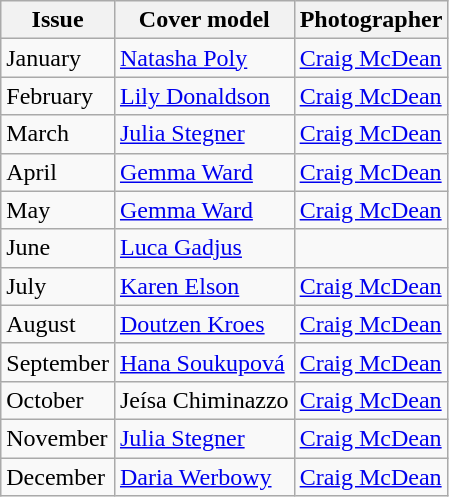<table class="sortable wikitable">
<tr>
<th>Issue</th>
<th>Cover model</th>
<th>Photographer</th>
</tr>
<tr>
<td>January</td>
<td><a href='#'>Natasha Poly</a></td>
<td><a href='#'>Craig McDean</a></td>
</tr>
<tr>
<td>February</td>
<td><a href='#'>Lily Donaldson</a></td>
<td><a href='#'>Craig McDean</a></td>
</tr>
<tr>
<td>March</td>
<td><a href='#'>Julia Stegner</a></td>
<td><a href='#'>Craig McDean</a></td>
</tr>
<tr>
<td>April</td>
<td><a href='#'>Gemma Ward</a></td>
<td><a href='#'>Craig McDean</a></td>
</tr>
<tr>
<td>May</td>
<td><a href='#'>Gemma Ward</a></td>
<td><a href='#'>Craig McDean</a></td>
</tr>
<tr>
<td>June</td>
<td><a href='#'>Luca Gadjus</a></td>
<td></td>
</tr>
<tr>
<td>July</td>
<td><a href='#'>Karen Elson</a></td>
<td><a href='#'>Craig McDean</a></td>
</tr>
<tr>
<td>August</td>
<td><a href='#'>Doutzen Kroes</a></td>
<td><a href='#'>Craig McDean</a></td>
</tr>
<tr>
<td>September</td>
<td><a href='#'>Hana Soukupová</a></td>
<td><a href='#'>Craig McDean</a></td>
</tr>
<tr>
<td>October</td>
<td>Jeísa Chiminazzo</td>
<td><a href='#'>Craig McDean</a></td>
</tr>
<tr>
<td>November</td>
<td><a href='#'>Julia Stegner</a></td>
<td><a href='#'>Craig McDean</a></td>
</tr>
<tr>
<td>December</td>
<td><a href='#'>Daria Werbowy</a></td>
<td><a href='#'>Craig McDean</a></td>
</tr>
</table>
